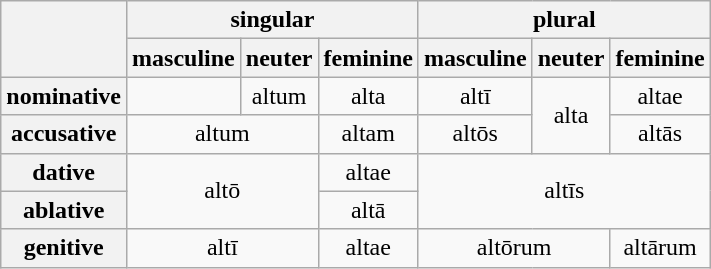<table class="wikitable" align="right">
<tr>
<th rowspan="2"></th>
<th colspan="3">singular</th>
<th colspan="3">plural</th>
</tr>
<tr>
<th>masculine</th>
<th>neuter</th>
<th>feminine</th>
<th>masculine</th>
<th>neuter</th>
<th>feminine</th>
</tr>
<tr align="center">
<th>nominative</th>
<td></td>
<td>altum</td>
<td>alta</td>
<td>altī</td>
<td rowspan="2">alta</td>
<td>altae</td>
</tr>
<tr align="center">
<th>accusative</th>
<td colspan="2">altum</td>
<td>altam</td>
<td>altōs</td>
<td>altās</td>
</tr>
<tr align="center">
<th>dative</th>
<td colspan="2" rowspan="2">altō</td>
<td>altae</td>
<td colspan="3" rowspan="2">altīs</td>
</tr>
<tr align="center">
<th>ablative</th>
<td>altā</td>
</tr>
<tr align="center">
<th>genitive</th>
<td colspan="2">altī</td>
<td>altae</td>
<td colspan="2">altōrum</td>
<td>altārum</td>
</tr>
</table>
